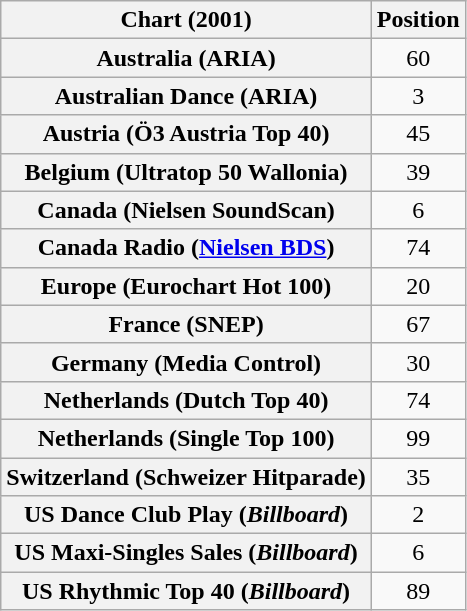<table class="wikitable sortable plainrowheaders" style="text-align:center">
<tr>
<th scope="col">Chart (2001)</th>
<th scope="col">Position</th>
</tr>
<tr>
<th scope="row">Australia (ARIA)</th>
<td>60</td>
</tr>
<tr>
<th scope="row">Australian Dance (ARIA)</th>
<td>3</td>
</tr>
<tr>
<th scope="row">Austria (Ö3 Austria Top 40)</th>
<td>45</td>
</tr>
<tr>
<th scope="row">Belgium (Ultratop 50 Wallonia)</th>
<td>39</td>
</tr>
<tr>
<th scope="row">Canada (Nielsen SoundScan)</th>
<td>6</td>
</tr>
<tr>
<th scope="row">Canada Radio (<a href='#'>Nielsen BDS</a>)</th>
<td>74</td>
</tr>
<tr>
<th scope="row">Europe (Eurochart Hot 100)</th>
<td>20</td>
</tr>
<tr>
<th scope="row">France (SNEP)</th>
<td>67</td>
</tr>
<tr>
<th scope="row">Germany (Media Control)</th>
<td>30</td>
</tr>
<tr>
<th scope="row">Netherlands (Dutch Top 40)</th>
<td>74</td>
</tr>
<tr>
<th scope="row">Netherlands (Single Top 100)</th>
<td>99</td>
</tr>
<tr>
<th scope="row">Switzerland (Schweizer Hitparade)</th>
<td>35</td>
</tr>
<tr>
<th scope="row">US Dance Club Play (<em>Billboard</em>)</th>
<td>2</td>
</tr>
<tr>
<th scope="row">US Maxi-Singles Sales (<em>Billboard</em>)</th>
<td>6</td>
</tr>
<tr>
<th scope="row">US Rhythmic Top 40 (<em>Billboard</em>)</th>
<td>89</td>
</tr>
</table>
